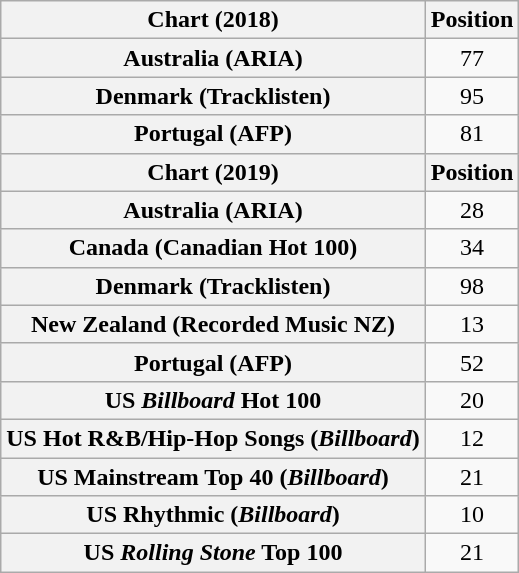<table class="wikitable sortable plainrowheaders" style="text-align:center">
<tr>
<th scope="col">Chart (2018)</th>
<th scope="col">Position</th>
</tr>
<tr>
<th scope="row">Australia (ARIA)</th>
<td>77</td>
</tr>
<tr>
<th scope="row">Denmark (Tracklisten)</th>
<td>95</td>
</tr>
<tr>
<th scope="row">Portugal (AFP)</th>
<td>81</td>
</tr>
<tr>
<th scope="col">Chart (2019)</th>
<th scope="col">Position</th>
</tr>
<tr>
<th scope="row">Australia (ARIA)</th>
<td>28</td>
</tr>
<tr>
<th scope="row">Canada (Canadian Hot 100)</th>
<td>34</td>
</tr>
<tr>
<th scope="row">Denmark (Tracklisten)</th>
<td>98</td>
</tr>
<tr>
<th scope="row">New Zealand (Recorded Music NZ)</th>
<td>13</td>
</tr>
<tr>
<th scope="row">Portugal (AFP)</th>
<td>52</td>
</tr>
<tr>
<th scope="row">US <em>Billboard</em> Hot 100</th>
<td>20</td>
</tr>
<tr>
<th scope="row">US Hot R&B/Hip-Hop Songs (<em>Billboard</em>)</th>
<td>12</td>
</tr>
<tr>
<th scope="row">US Mainstream Top 40 (<em>Billboard</em>)</th>
<td>21</td>
</tr>
<tr>
<th scope="row">US Rhythmic (<em>Billboard</em>)</th>
<td>10</td>
</tr>
<tr>
<th scope="row">US <em>Rolling Stone</em> Top 100</th>
<td>21</td>
</tr>
</table>
